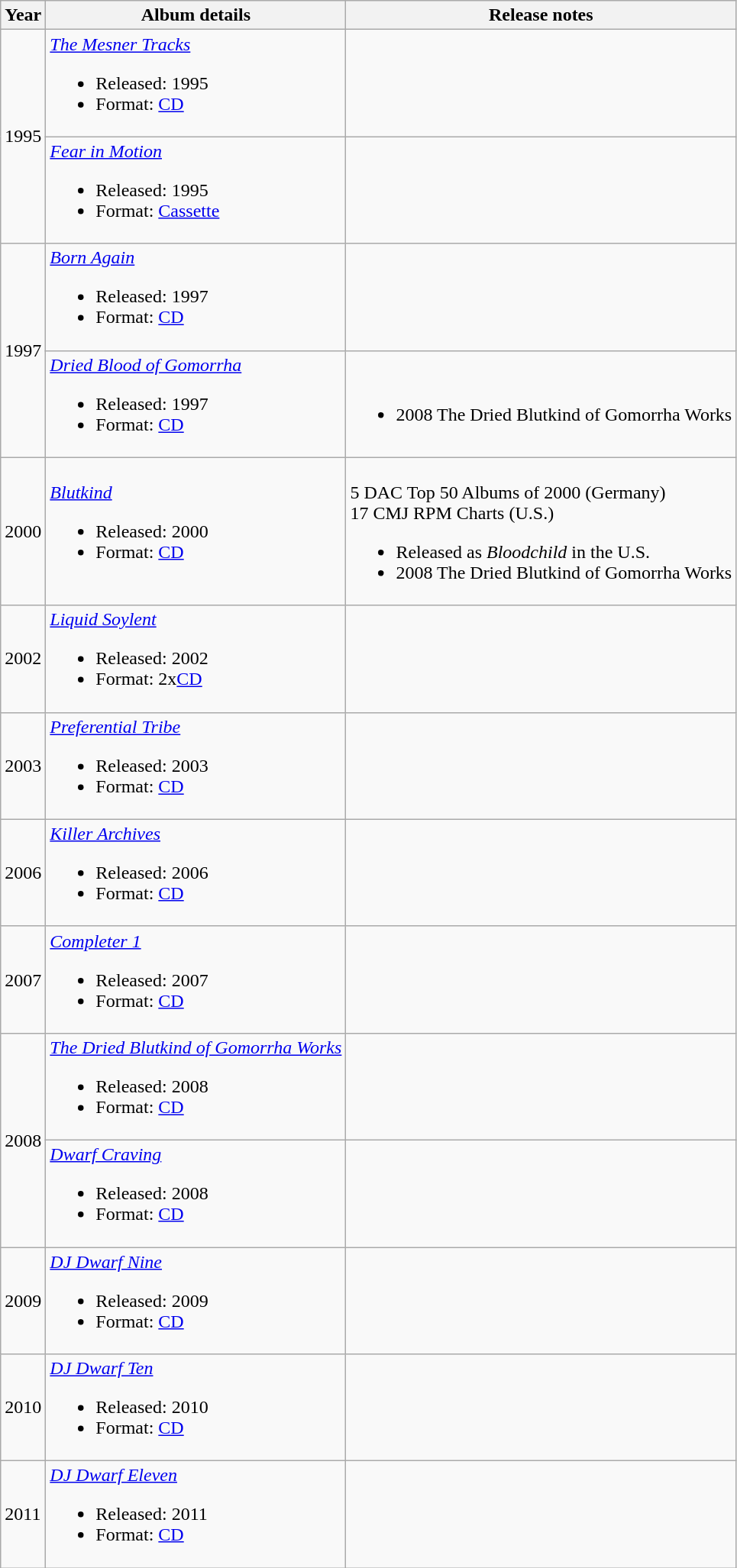<table class="wikitable">
<tr>
<th>Year</th>
<th>Album details</th>
<th>Release notes</th>
</tr>
<tr>
<td rowspan="2">1995</td>
<td align="left"><em><a href='#'>The Mesner Tracks</a></em><br><ul><li>Released: 1995</li><li>Format: <a href='#'>CD</a></li></ul></td>
<td></td>
</tr>
<tr>
<td align="left"><em><a href='#'>Fear in Motion</a></em><br><ul><li>Released: 1995</li><li>Format: <a href='#'>Cassette</a></li></ul></td>
<td></td>
</tr>
<tr>
<td rowspan="2">1997</td>
<td align="left"><em><a href='#'>Born Again</a></em><br><ul><li>Released: 1997</li><li>Format: <a href='#'>CD</a></li></ul></td>
<td></td>
</tr>
<tr>
<td align="left"><em><a href='#'>Dried Blood of Gomorrha</a></em><br><ul><li>Released: 1997</li><li>Format: <a href='#'>CD</a></li></ul></td>
<td><br><ul><li>2008 The Dried Blutkind of Gomorrha Works</li></ul></td>
</tr>
<tr>
<td>2000</td>
<td align="left"><em><a href='#'>Blutkind</a></em><br><ul><li>Released: 2000</li><li>Format: <a href='#'>CD</a></li></ul></td>
<td><br>5 DAC Top 50 Albums of 2000 (Germany)<br>17 CMJ RPM Charts (U.S.)<ul><li>Released as <em>Bloodchild</em> in the U.S.</li><li>2008 The Dried Blutkind of Gomorrha Works</li></ul></td>
</tr>
<tr>
<td>2002</td>
<td align="left"><em><a href='#'>Liquid Soylent</a></em><br><ul><li>Released: 2002</li><li>Format: 2x<a href='#'>CD</a></li></ul></td>
<td></td>
</tr>
<tr>
<td>2003</td>
<td align="left"><em><a href='#'>Preferential Tribe</a></em><br><ul><li>Released: 2003</li><li>Format: <a href='#'>CD</a></li></ul></td>
<td></td>
</tr>
<tr>
<td>2006</td>
<td align="left"><em><a href='#'>Killer Archives</a></em><br><ul><li>Released: 2006</li><li>Format: <a href='#'>CD</a></li></ul></td>
<td></td>
</tr>
<tr>
<td>2007</td>
<td align="left"><em><a href='#'>Completer 1</a></em><br><ul><li>Released: 2007</li><li>Format: <a href='#'>CD</a></li></ul></td>
<td></td>
</tr>
<tr>
<td rowspan="2">2008</td>
<td align="left"><em><a href='#'>The Dried Blutkind of Gomorrha Works</a></em><br><ul><li>Released: 2008</li><li>Format: <a href='#'>CD</a></li></ul></td>
<td></td>
</tr>
<tr>
<td align="left"><em><a href='#'>Dwarf Craving</a></em><br><ul><li>Released: 2008</li><li>Format: <a href='#'>CD</a></li></ul></td>
<td></td>
</tr>
<tr>
<td>2009</td>
<td align="left"><em><a href='#'>DJ Dwarf Nine</a></em><br><ul><li>Released: 2009</li><li>Format: <a href='#'>CD</a></li></ul></td>
<td></td>
</tr>
<tr>
<td>2010</td>
<td align="left"><em><a href='#'>DJ Dwarf Ten</a></em><br><ul><li>Released: 2010</li><li>Format: <a href='#'>CD</a></li></ul></td>
<td></td>
</tr>
<tr>
<td>2011</td>
<td align="left"><em><a href='#'>DJ Dwarf Eleven</a></em><br><ul><li>Released: 2011</li><li>Format: <a href='#'>CD</a></li></ul></td>
<td></td>
</tr>
</table>
